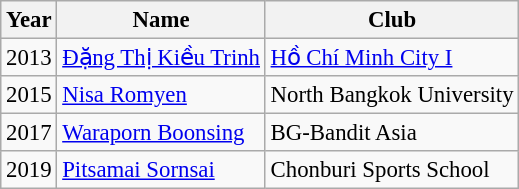<table class="wikitable" style="font-size:95%;">
<tr>
<th>Year</th>
<th>Name</th>
<th>Club</th>
</tr>
<tr>
<td>2013</td>
<td> <a href='#'>Đặng Thị Kiều Trinh</a></td>
<td> <a href='#'>Hồ Chí Minh City I</a></td>
</tr>
<tr>
<td>2015</td>
<td> <a href='#'>Nisa Romyen</a></td>
<td> North Bangkok University</td>
</tr>
<tr>
<td>2017</td>
<td> <a href='#'>Waraporn Boonsing</a></td>
<td> BG-Bandit Asia</td>
</tr>
<tr>
<td>2019</td>
<td> <a href='#'>Pitsamai Sornsai</a></td>
<td> Chonburi Sports School</td>
</tr>
</table>
